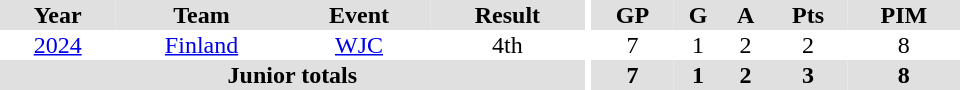<table border="0" cellpadding="1" cellspacing="0" ID="Table3" style="text-align:center; width:40em">
<tr bgcolor="#e0e0e0">
<th>Year</th>
<th>Team</th>
<th>Event</th>
<th>Result</th>
<th rowspan="99" bgcolor="#ffffff"></th>
<th>GP</th>
<th>G</th>
<th>A</th>
<th>Pts</th>
<th>PIM</th>
</tr>
<tr>
<td><a href='#'>2024</a></td>
<td><a href='#'>Finland</a></td>
<td><a href='#'>WJC</a></td>
<td>4th</td>
<td>7</td>
<td>1</td>
<td>2</td>
<td>2</td>
<td>8</td>
</tr>
<tr bgcolor="#e0e0e0">
<th colspan="4">Junior totals</th>
<th>7</th>
<th>1</th>
<th>2</th>
<th>3</th>
<th>8</th>
</tr>
</table>
